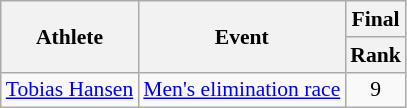<table class="wikitable" style="font-size:90%">
<tr>
<th rowspan=2>Athlete</th>
<th rowspan=2>Event</th>
<th>Final</th>
</tr>
<tr>
<th>Rank</th>
</tr>
<tr align=center>
<td align=left><a href='#'>Tobias Hansen</a></td>
<td align=left><a href='#'>Men's elimination race</a></td>
<td>9</td>
</tr>
</table>
